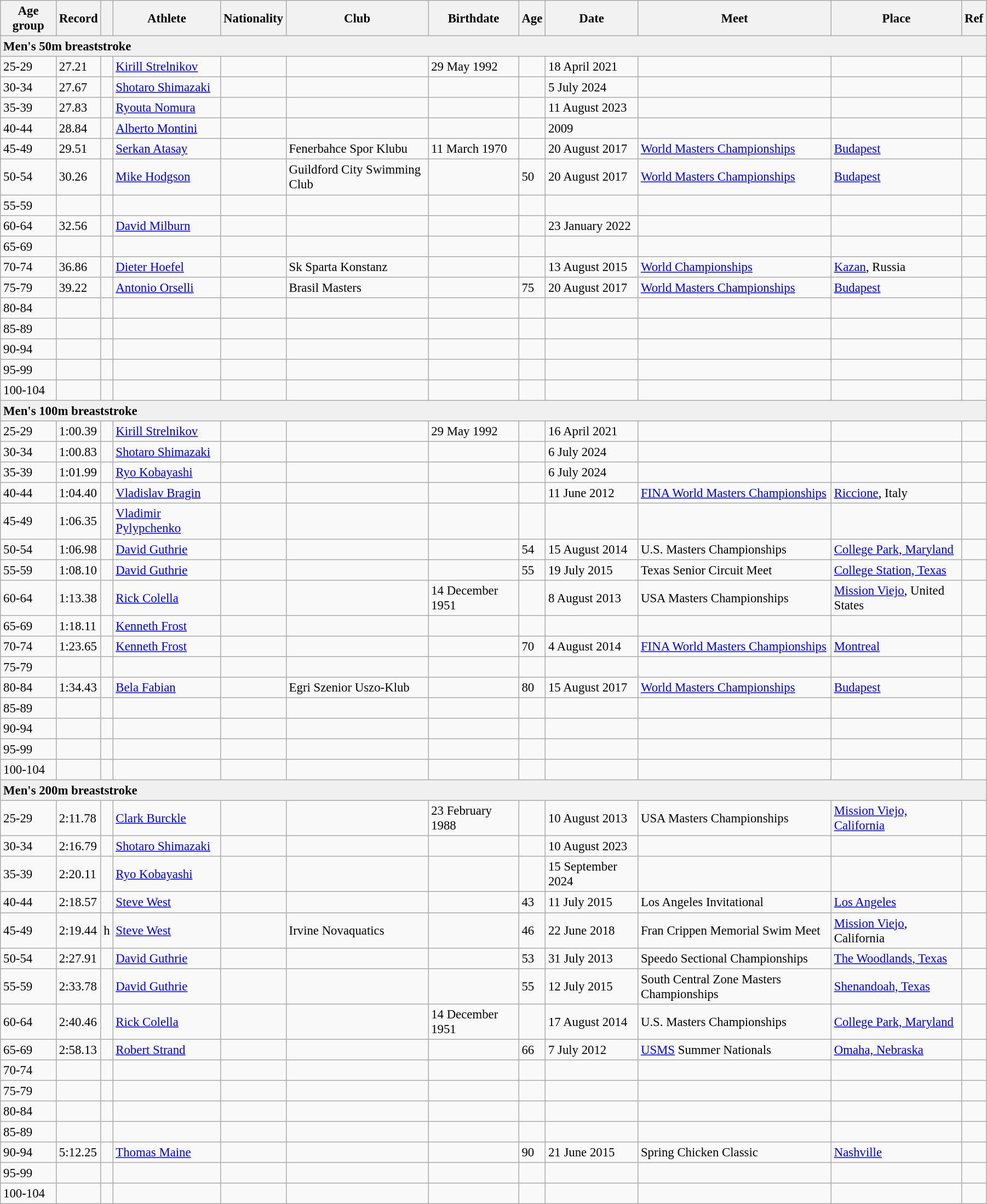<table class="wikitable" style="font-size:95%; width: 95%;">
<tr>
<th>Age group</th>
<th>Record</th>
<th></th>
<th>Athlete</th>
<th>Nationality</th>
<th>Club</th>
<th>Birthdate</th>
<th>Age</th>
<th>Date</th>
<th>Meet</th>
<th>Place</th>
<th>Ref</th>
</tr>
<tr style="background:#f0f0f0;">
<td colspan=12><strong>Men's 50m breaststroke</strong></td>
</tr>
<tr>
<td>25-29</td>
<td>27.21</td>
<td></td>
<td><a href='#'>Kirill Strelnikov</a></td>
<td></td>
<td></td>
<td>29 May 1992</td>
<td></td>
<td>18 April 2021</td>
<td></td>
<td></td>
<td></td>
</tr>
<tr>
<td>30-34</td>
<td>27.67</td>
<td></td>
<td><a href='#'>Shotaro Shimazaki</a></td>
<td></td>
<td></td>
<td></td>
<td></td>
<td>5 July 2024</td>
<td></td>
<td></td>
<td></td>
</tr>
<tr>
<td>35-39</td>
<td>27.83</td>
<td></td>
<td><a href='#'>Ryouta Nomura</a></td>
<td></td>
<td></td>
<td></td>
<td></td>
<td>11 August 2023</td>
<td></td>
<td></td>
</tr>
<tr>
<td>40-44</td>
<td>28.84</td>
<td></td>
<td><a href='#'>Alberto Montini</a></td>
<td></td>
<td></td>
<td></td>
<td></td>
<td>2009</td>
<td></td>
<td></td>
<td></td>
</tr>
<tr>
<td>45-49</td>
<td>29.51</td>
<td></td>
<td><a href='#'>Serkan Atasay</a></td>
<td></td>
<td>Fenerbahce Spor Klubu</td>
<td>11 March 1970</td>
<td></td>
<td>20 August 2017</td>
<td><a href='#'>World Masters Championships</a></td>
<td><a href='#'>Budapest</a></td>
<td></td>
</tr>
<tr>
<td>50-54</td>
<td>30.26</td>
<td></td>
<td><a href='#'>Mike Hodgson</a></td>
<td></td>
<td>Guildford City Swimming Club</td>
<td></td>
<td>50</td>
<td>20 August 2017</td>
<td><a href='#'>World Masters Championships</a></td>
<td><a href='#'>Budapest</a></td>
<td></td>
</tr>
<tr>
<td>55-59</td>
<td></td>
<td></td>
<td></td>
<td></td>
<td></td>
<td></td>
<td></td>
<td></td>
<td></td>
<td></td>
<td></td>
</tr>
<tr>
<td>60-64</td>
<td>32.56</td>
<td></td>
<td><a href='#'>David Milburn</a></td>
<td></td>
<td></td>
<td></td>
<td></td>
<td>23 January 2022</td>
<td></td>
<td></td>
<td></td>
</tr>
<tr>
<td>65-69</td>
<td></td>
<td></td>
<td></td>
<td></td>
<td></td>
<td></td>
<td></td>
<td></td>
<td></td>
<td></td>
<td></td>
</tr>
<tr>
<td>70-74</td>
<td>36.86</td>
<td></td>
<td><a href='#'>Dieter Hoefel</a></td>
<td></td>
<td>Sk Sparta Konstanz</td>
<td></td>
<td></td>
<td>13 August 2015</td>
<td><a href='#'>World Championships</a></td>
<td><a href='#'>Kazan</a>, Russia</td>
<td></td>
</tr>
<tr>
<td>75-79</td>
<td>39.22</td>
<td></td>
<td><a href='#'>Antonio Orselli</a></td>
<td></td>
<td>Brasil Masters</td>
<td></td>
<td>75</td>
<td>20 August 2017</td>
<td><a href='#'>World Masters Championships</a></td>
<td><a href='#'>Budapest</a></td>
<td></td>
</tr>
<tr>
<td>80-84</td>
<td></td>
<td></td>
<td></td>
<td></td>
<td></td>
<td></td>
<td></td>
<td></td>
<td></td>
<td></td>
<td></td>
</tr>
<tr>
<td>85-89</td>
<td></td>
<td></td>
<td></td>
<td></td>
<td></td>
<td></td>
<td></td>
<td></td>
<td></td>
<td></td>
<td></td>
</tr>
<tr>
<td>90-94</td>
<td></td>
<td></td>
<td></td>
<td></td>
<td></td>
<td></td>
<td></td>
<td></td>
<td></td>
<td></td>
<td></td>
</tr>
<tr>
<td>95-99</td>
<td></td>
<td></td>
<td></td>
<td></td>
<td></td>
<td></td>
<td></td>
<td></td>
<td></td>
<td></td>
<td></td>
</tr>
<tr>
<td>100-104</td>
<td></td>
<td></td>
<td></td>
<td></td>
<td></td>
<td></td>
<td></td>
<td></td>
<td></td>
<td></td>
<td></td>
</tr>
<tr style="background:#f0f0f0;">
<td colspan=12><strong>Men's 100m breaststroke</strong></td>
</tr>
<tr>
<td>25-29</td>
<td>1:00.39</td>
<td></td>
<td><a href='#'>Kirill Strelnikov</a></td>
<td></td>
<td></td>
<td>29 May 1992</td>
<td></td>
<td>16 April 2021</td>
<td></td>
<td></td>
<td></td>
</tr>
<tr>
<td>30-34</td>
<td>1:00.83</td>
<td></td>
<td><a href='#'>Shotaro Shimazaki</a></td>
<td></td>
<td></td>
<td></td>
<td></td>
<td>6 July 2024</td>
<td></td>
<td></td>
<td></td>
</tr>
<tr>
<td>35-39</td>
<td>1:01.99</td>
<td></td>
<td><a href='#'>Ryo Kobayashi</a></td>
<td></td>
<td></td>
<td></td>
<td></td>
<td>6 July 2024</td>
<td></td>
<td></td>
</tr>
<tr>
<td>40-44</td>
<td>1:04.40</td>
<td></td>
<td><a href='#'>Vladislav Bragin</a></td>
<td></td>
<td></td>
<td></td>
<td></td>
<td>11 June 2012</td>
<td><a href='#'>FINA World Masters Championships</a></td>
<td><a href='#'>Riccione</a>, Italy</td>
<td></td>
</tr>
<tr>
<td>45-49</td>
<td>1:06.35</td>
<td></td>
<td><a href='#'>Vladimir Pylypchenko</a></td>
<td></td>
<td></td>
<td></td>
<td></td>
<td></td>
<td></td>
<td></td>
<td></td>
</tr>
<tr>
<td>50-54</td>
<td>1:06.98</td>
<td></td>
<td><a href='#'>David Guthrie</a></td>
<td></td>
<td></td>
<td></td>
<td>54</td>
<td>15 August 2014</td>
<td>U.S. Masters Championships</td>
<td><a href='#'>College Park, Maryland</a></td>
<td></td>
</tr>
<tr>
<td>55-59</td>
<td>1:08.10</td>
<td></td>
<td><a href='#'>David Guthrie</a></td>
<td></td>
<td></td>
<td></td>
<td>55</td>
<td>19 July 2015</td>
<td>Texas Senior Circuit Meet</td>
<td><a href='#'>College Station, Texas</a></td>
<td></td>
</tr>
<tr>
<td>60-64</td>
<td>1:13.38</td>
<td></td>
<td><a href='#'>Rick Colella</a></td>
<td></td>
<td></td>
<td>14 December 1951</td>
<td></td>
<td>8 August 2013</td>
<td>USA Masters Championships</td>
<td><a href='#'>Mission Viejo</a>, United States</td>
<td></td>
</tr>
<tr>
<td>65-69</td>
<td>1:18.11</td>
<td></td>
<td><a href='#'>Kenneth Frost</a></td>
<td></td>
<td></td>
<td></td>
<td></td>
<td></td>
<td></td>
<td></td>
<td></td>
</tr>
<tr>
<td>70-74</td>
<td>1:23.65</td>
<td></td>
<td><a href='#'>Kenneth Frost</a></td>
<td></td>
<td></td>
<td></td>
<td>70</td>
<td>4 August 2014</td>
<td><a href='#'>FINA World Masters Championships</a></td>
<td><a href='#'>Montreal</a></td>
<td></td>
</tr>
<tr>
<td>75-79</td>
<td></td>
<td></td>
<td></td>
<td></td>
<td></td>
<td></td>
<td></td>
<td></td>
<td></td>
<td></td>
<td></td>
</tr>
<tr>
<td>80-84</td>
<td>1:34.43</td>
<td></td>
<td><a href='#'>Bela Fabian</a></td>
<td></td>
<td>Egri Szenior Uszo-Klub</td>
<td></td>
<td>80</td>
<td>15 August 2017</td>
<td><a href='#'>World Masters Championships</a></td>
<td><a href='#'>Budapest</a></td>
<td></td>
</tr>
<tr>
<td>85-89</td>
<td></td>
<td></td>
<td></td>
<td></td>
<td></td>
<td></td>
<td></td>
<td></td>
<td></td>
<td></td>
<td></td>
</tr>
<tr>
<td>90-94</td>
<td></td>
<td></td>
<td></td>
<td></td>
<td></td>
<td></td>
<td></td>
<td></td>
<td></td>
<td></td>
<td></td>
</tr>
<tr>
<td>95-99</td>
<td></td>
<td></td>
<td></td>
<td></td>
<td></td>
<td></td>
<td></td>
<td></td>
<td></td>
<td></td>
<td></td>
</tr>
<tr>
<td>100-104</td>
<td></td>
<td></td>
<td></td>
<td></td>
<td></td>
<td></td>
<td></td>
<td></td>
<td></td>
<td></td>
<td></td>
</tr>
<tr style="background:#f0f0f0;">
<td colspan=12><strong>Men's 200m breaststroke</strong></td>
</tr>
<tr>
<td>25-29</td>
<td>2:11.78</td>
<td></td>
<td><a href='#'>Clark Burckle</a></td>
<td></td>
<td></td>
<td>23 February 1988</td>
<td></td>
<td>10 August 2013</td>
<td>USA Masters Championships</td>
<td><a href='#'>Mission Viejo, California</a></td>
<td></td>
</tr>
<tr>
<td>30-34</td>
<td>2:16.79</td>
<td></td>
<td><a href='#'>Shotaro Shimazaki</a></td>
<td></td>
<td></td>
<td></td>
<td></td>
<td>10 August 2023</td>
<td></td>
<td></td>
<td></td>
</tr>
<tr>
<td>35-39</td>
<td>2:20.11</td>
<td></td>
<td><a href='#'>Ryo Kobayashi</a></td>
<td></td>
<td></td>
<td></td>
<td></td>
<td>15 September 2024</td>
<td></td>
<td></td>
</tr>
<tr>
<td>40-44</td>
<td>2:18.57</td>
<td></td>
<td><a href='#'>Steve West</a></td>
<td></td>
<td></td>
<td></td>
<td>43</td>
<td>11 July 2015</td>
<td>Los Angeles Invitational</td>
<td><a href='#'>Los Angeles</a></td>
<td></td>
</tr>
<tr>
<td>45-49</td>
<td>2:19.44</td>
<td>h</td>
<td><a href='#'>Steve West</a></td>
<td></td>
<td>Irvine Novaquatics</td>
<td></td>
<td>46</td>
<td>22 June 2018</td>
<td>Fran Crippen Memorial Swim Meet</td>
<td><a href='#'>Mission Viejo</a>, California</td>
<td></td>
</tr>
<tr>
<td>50-54</td>
<td>2:27.91</td>
<td></td>
<td><a href='#'>David Guthrie</a></td>
<td></td>
<td></td>
<td></td>
<td>53</td>
<td>31 July 2013</td>
<td>Speedo Sectional Championships</td>
<td><a href='#'>The Woodlands, Texas</a></td>
<td></td>
</tr>
<tr>
<td>55-59</td>
<td>2:33.78</td>
<td></td>
<td><a href='#'>David Guthrie</a></td>
<td></td>
<td></td>
<td></td>
<td>55</td>
<td>12 July 2015</td>
<td>South Central Zone Masters Championships</td>
<td><a href='#'>Shenandoah, Texas</a></td>
<td></td>
</tr>
<tr>
<td>60-64</td>
<td>2:40.46</td>
<td></td>
<td><a href='#'>Rick Colella</a></td>
<td></td>
<td></td>
<td>14 December 1951</td>
<td></td>
<td>17 August 2014</td>
<td>U.S. Masters Championships</td>
<td><a href='#'>College Park, Maryland</a></td>
<td></td>
</tr>
<tr>
<td>65-69</td>
<td>2:58.13</td>
<td></td>
<td><a href='#'>Robert Strand</a></td>
<td></td>
<td></td>
<td></td>
<td>66</td>
<td>7 July 2012</td>
<td><a href='#'>USMS</a> Summer Nationals</td>
<td><a href='#'>Omaha, Nebraska</a></td>
<td></td>
</tr>
<tr>
<td>70-74</td>
<td></td>
<td></td>
<td></td>
<td></td>
<td></td>
<td></td>
<td></td>
<td></td>
<td></td>
<td></td>
<td></td>
</tr>
<tr>
<td>75-79</td>
<td></td>
<td></td>
<td></td>
<td></td>
<td></td>
<td></td>
<td></td>
<td></td>
<td></td>
<td></td>
<td></td>
</tr>
<tr>
<td>80-84</td>
<td></td>
<td></td>
<td></td>
<td></td>
<td></td>
<td></td>
<td></td>
<td></td>
<td></td>
<td></td>
<td></td>
</tr>
<tr>
<td>85-89</td>
<td></td>
<td></td>
<td></td>
<td></td>
<td></td>
<td></td>
<td></td>
<td></td>
<td></td>
<td></td>
<td></td>
</tr>
<tr>
<td>90-94</td>
<td>5:12.25</td>
<td></td>
<td><a href='#'>Thomas Maine</a></td>
<td></td>
<td></td>
<td></td>
<td>90</td>
<td>21 June 2015</td>
<td>Spring Chicken Classic</td>
<td><a href='#'>Nashville</a></td>
<td></td>
</tr>
<tr>
<td>95-99</td>
<td></td>
<td></td>
<td></td>
<td></td>
<td></td>
<td></td>
<td></td>
<td></td>
<td></td>
<td></td>
<td></td>
</tr>
<tr>
<td>100-104</td>
<td></td>
<td></td>
<td></td>
<td></td>
<td></td>
<td></td>
<td></td>
<td></td>
<td></td>
<td></td>
<td></td>
</tr>
</table>
